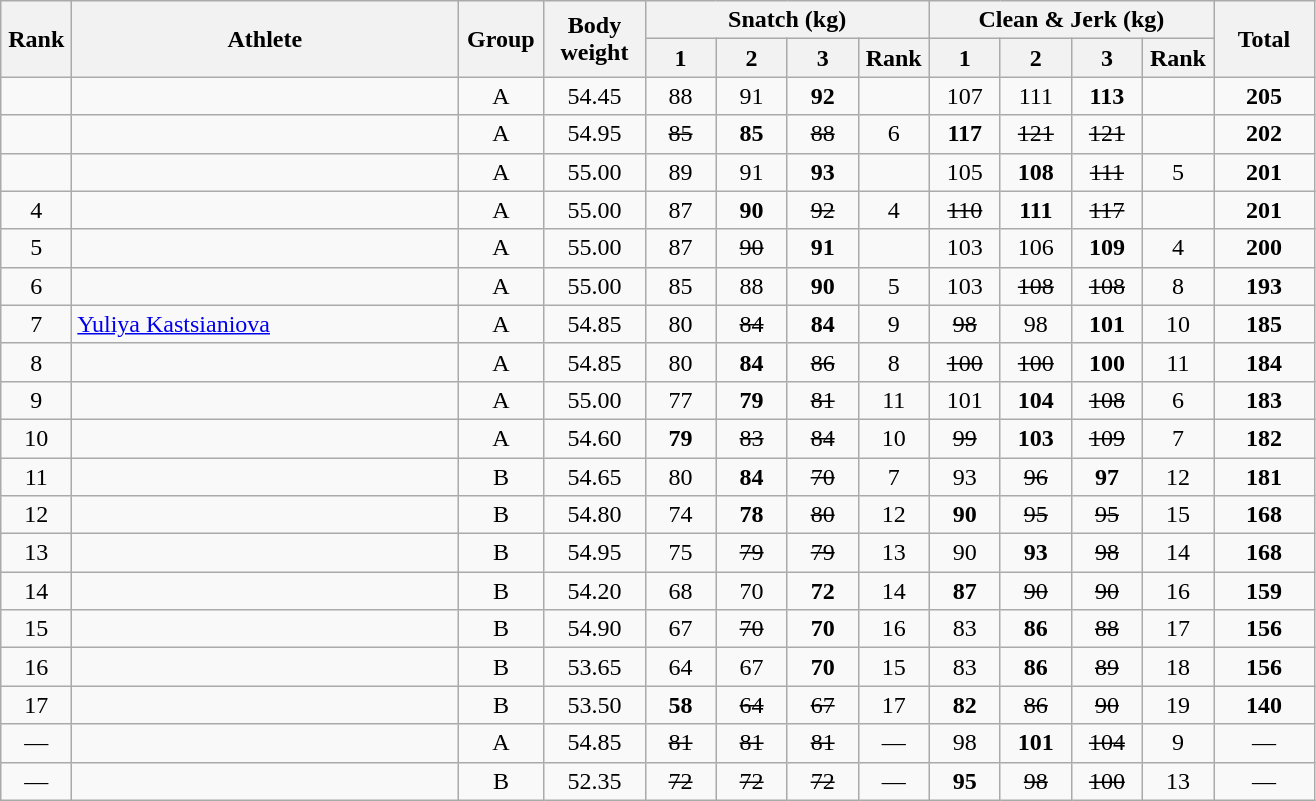<table class = "wikitable" style="text-align:center;">
<tr>
<th rowspan=2 width=40>Rank</th>
<th rowspan=2 width=250>Athlete</th>
<th rowspan=2 width=50>Group</th>
<th rowspan=2 width=60>Body weight</th>
<th colspan=4>Snatch (kg)</th>
<th colspan=4>Clean & Jerk (kg)</th>
<th rowspan=2 width=60>Total</th>
</tr>
<tr>
<th width=40>1</th>
<th width=40>2</th>
<th width=40>3</th>
<th width=40>Rank</th>
<th width=40>1</th>
<th width=40>2</th>
<th width=40>3</th>
<th width=40>Rank</th>
</tr>
<tr>
<td></td>
<td align=left></td>
<td>A</td>
<td>54.45</td>
<td>88</td>
<td>91</td>
<td><strong>92</strong></td>
<td></td>
<td>107</td>
<td>111</td>
<td><strong>113</strong></td>
<td></td>
<td><strong>205</strong></td>
</tr>
<tr>
<td></td>
<td align=left></td>
<td>A</td>
<td>54.95</td>
<td><s>85</s></td>
<td><strong>85</strong></td>
<td><s>88</s></td>
<td>6</td>
<td><strong>117</strong></td>
<td><s>121</s></td>
<td><s>121</s></td>
<td></td>
<td><strong>202</strong></td>
</tr>
<tr>
<td></td>
<td align=left></td>
<td>A</td>
<td>55.00</td>
<td>89</td>
<td>91</td>
<td><strong>93</strong></td>
<td></td>
<td>105</td>
<td><strong>108</strong></td>
<td><s>111</s></td>
<td>5</td>
<td><strong>201</strong></td>
</tr>
<tr>
<td>4</td>
<td align=left></td>
<td>A</td>
<td>55.00</td>
<td>87</td>
<td><strong>90</strong></td>
<td><s>92</s></td>
<td>4</td>
<td><s>110</s></td>
<td><strong>111</strong></td>
<td><s>117</s></td>
<td></td>
<td><strong>201</strong></td>
</tr>
<tr>
<td>5</td>
<td align=left></td>
<td>A</td>
<td>55.00</td>
<td>87</td>
<td><s>90</s></td>
<td><strong>91</strong></td>
<td></td>
<td>103</td>
<td>106</td>
<td><strong>109</strong></td>
<td>4</td>
<td><strong>200</strong></td>
</tr>
<tr>
<td>6</td>
<td align=left></td>
<td>A</td>
<td>55.00</td>
<td>85</td>
<td>88</td>
<td><strong>90</strong></td>
<td>5</td>
<td>103</td>
<td><s>108</s></td>
<td><s>108</s></td>
<td>8</td>
<td><strong>193</strong></td>
</tr>
<tr>
<td>7</td>
<td align=left> <a href='#'>Yuliya Kastsianiova</a> </td>
<td>A</td>
<td>54.85</td>
<td>80</td>
<td><s>84</s></td>
<td><strong>84</strong></td>
<td>9</td>
<td><s>98</s></td>
<td>98</td>
<td><strong>101</strong></td>
<td>10</td>
<td><strong>185</strong></td>
</tr>
<tr>
<td>8</td>
<td align=left></td>
<td>A</td>
<td>54.85</td>
<td>80</td>
<td><strong>84</strong></td>
<td><s>86</s></td>
<td>8</td>
<td><s>100</s></td>
<td><s>100</s></td>
<td><strong>100</strong></td>
<td>11</td>
<td><strong>184</strong></td>
</tr>
<tr>
<td>9</td>
<td align=left></td>
<td>A</td>
<td>55.00</td>
<td>77</td>
<td><strong>79</strong></td>
<td><s>81</s></td>
<td>11</td>
<td>101</td>
<td><strong>104</strong></td>
<td><s>108</s></td>
<td>6</td>
<td><strong>183</strong></td>
</tr>
<tr>
<td>10</td>
<td align=left></td>
<td>A</td>
<td>54.60</td>
<td><strong>79</strong></td>
<td><s>83</s></td>
<td><s>84</s></td>
<td>10</td>
<td><s>99</s></td>
<td><strong>103</strong></td>
<td><s>109</s></td>
<td>7</td>
<td><strong>182</strong></td>
</tr>
<tr>
<td>11</td>
<td align=left></td>
<td>B</td>
<td>54.65</td>
<td>80</td>
<td><strong>84</strong></td>
<td><s>70</s></td>
<td>7</td>
<td>93</td>
<td><s>96</s></td>
<td><strong>97</strong></td>
<td>12</td>
<td><strong>181</strong></td>
</tr>
<tr>
<td>12</td>
<td align=left></td>
<td>B</td>
<td>54.80</td>
<td>74</td>
<td><strong>78</strong></td>
<td><s>80</s></td>
<td>12</td>
<td><strong>90</strong></td>
<td><s>95</s></td>
<td><s>95</s></td>
<td>15</td>
<td><strong>168</strong></td>
</tr>
<tr>
<td>13</td>
<td align=left></td>
<td>B</td>
<td>54.95</td>
<td>75</td>
<td><s>79</s></td>
<td><s>79</s></td>
<td>13</td>
<td>90</td>
<td><strong>93</strong></td>
<td><s>98</s></td>
<td>14</td>
<td><strong>168</strong></td>
</tr>
<tr>
<td>14</td>
<td align=left></td>
<td>B</td>
<td>54.20</td>
<td>68</td>
<td>70</td>
<td><strong>72</strong></td>
<td>14</td>
<td><strong>87</strong></td>
<td><s>90</s></td>
<td><s>90</s></td>
<td>16</td>
<td><strong>159</strong></td>
</tr>
<tr>
<td>15</td>
<td align=left></td>
<td>B</td>
<td>54.90</td>
<td>67</td>
<td><s>70</s></td>
<td><strong>70</strong></td>
<td>16</td>
<td>83</td>
<td><strong>86</strong></td>
<td><s>88</s></td>
<td>17</td>
<td><strong>156</strong></td>
</tr>
<tr>
<td>16</td>
<td align=left></td>
<td>B</td>
<td>53.65</td>
<td>64</td>
<td>67</td>
<td><strong>70</strong></td>
<td>15</td>
<td>83</td>
<td><strong>86</strong></td>
<td><s>89</s></td>
<td>18</td>
<td><strong>156</strong></td>
</tr>
<tr>
<td>17</td>
<td align=left></td>
<td>B</td>
<td>53.50</td>
<td><strong>58</strong></td>
<td><s>64</s></td>
<td><s>67</s></td>
<td>17</td>
<td><strong>82</strong></td>
<td><s>86</s></td>
<td><s>90</s></td>
<td>19</td>
<td><strong>140</strong></td>
</tr>
<tr>
<td>—</td>
<td align=left></td>
<td>A</td>
<td>54.85</td>
<td><s>81</s></td>
<td><s>81</s></td>
<td><s>81</s></td>
<td>—</td>
<td>98</td>
<td><strong>101</strong></td>
<td><s>104</s></td>
<td>9</td>
<td>—</td>
</tr>
<tr>
<td>—</td>
<td align=left></td>
<td>B</td>
<td>52.35</td>
<td><s>72</s></td>
<td><s>72</s></td>
<td><s>72</s></td>
<td>—</td>
<td><strong>95</strong></td>
<td><s>98</s></td>
<td><s>100</s></td>
<td>13</td>
<td>—</td>
</tr>
</table>
